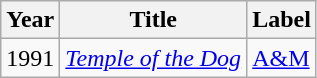<table class="wikitable">
<tr>
<th><strong>Year</strong></th>
<th><strong>Title</strong></th>
<th><strong>Label</strong></th>
</tr>
<tr>
<td>1991</td>
<td><em><a href='#'>Temple of the Dog</a></em></td>
<td><a href='#'>A&M</a></td>
</tr>
</table>
